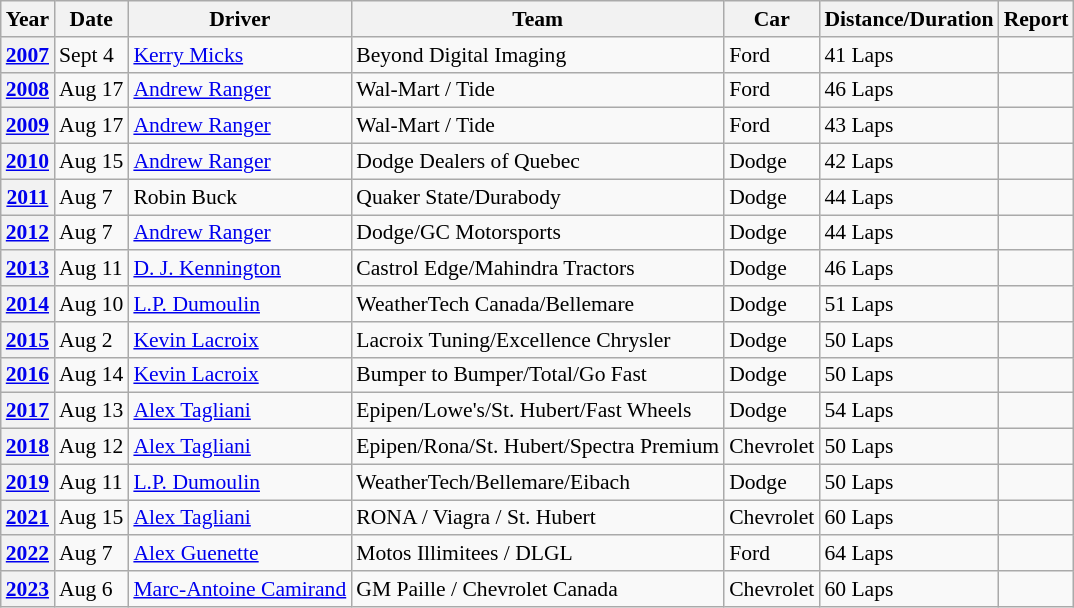<table class="sortable wikitable" style="font-size: 90%;">
<tr>
<th>Year</th>
<th>Date</th>
<th>Driver</th>
<th>Team</th>
<th>Car</th>
<th>Distance/Duration</th>
<th>Report</th>
</tr>
<tr>
<th><a href='#'>2007</a></th>
<td>Sept 4</td>
<td> <a href='#'>Kerry Micks</a></td>
<td>Beyond Digital Imaging</td>
<td>Ford</td>
<td>41 Laps</td>
<td></td>
</tr>
<tr>
<th><a href='#'>2008</a></th>
<td>Aug 17</td>
<td> <a href='#'>Andrew Ranger</a></td>
<td>Wal-Mart / Tide</td>
<td>Ford</td>
<td>46 Laps</td>
<td></td>
</tr>
<tr>
<th><a href='#'>2009</a></th>
<td>Aug 17</td>
<td> <a href='#'>Andrew Ranger</a></td>
<td>Wal-Mart / Tide</td>
<td>Ford</td>
<td>43 Laps</td>
<td></td>
</tr>
<tr>
<th><a href='#'>2010</a></th>
<td>Aug 15</td>
<td> <a href='#'>Andrew Ranger</a></td>
<td>Dodge Dealers of Quebec</td>
<td>Dodge</td>
<td>42 Laps</td>
<td></td>
</tr>
<tr>
<th><a href='#'>2011</a></th>
<td>Aug 7</td>
<td> Robin Buck</td>
<td>Quaker State/Durabody</td>
<td>Dodge</td>
<td>44 Laps</td>
<td></td>
</tr>
<tr>
<th><a href='#'>2012</a></th>
<td>Aug 7</td>
<td> <a href='#'>Andrew Ranger</a></td>
<td>Dodge/GC Motorsports</td>
<td>Dodge</td>
<td>44 Laps</td>
<td></td>
</tr>
<tr>
<th><a href='#'>2013</a></th>
<td>Aug 11</td>
<td> <a href='#'>D. J. Kennington</a></td>
<td>Castrol Edge/Mahindra Tractors</td>
<td>Dodge</td>
<td>46 Laps</td>
<td></td>
</tr>
<tr>
<th><a href='#'>2014</a></th>
<td>Aug 10</td>
<td> <a href='#'>L.P. Dumoulin</a></td>
<td>WeatherTech Canada/Bellemare</td>
<td>Dodge</td>
<td>51 Laps</td>
<td></td>
</tr>
<tr>
<th><a href='#'>2015</a></th>
<td>Aug 2</td>
<td> <a href='#'>Kevin Lacroix</a></td>
<td>Lacroix Tuning/Excellence Chrysler</td>
<td>Dodge</td>
<td>50 Laps</td>
<td></td>
</tr>
<tr>
<th><a href='#'>2016</a></th>
<td>Aug 14</td>
<td> <a href='#'>Kevin Lacroix</a></td>
<td>Bumper to Bumper/Total/Go Fast</td>
<td>Dodge</td>
<td>50 Laps</td>
<td></td>
</tr>
<tr>
<th><a href='#'>2017</a></th>
<td>Aug 13</td>
<td> <a href='#'>Alex Tagliani</a></td>
<td>Epipen/Lowe's/St. Hubert/Fast Wheels</td>
<td>Dodge</td>
<td>54 Laps</td>
<td></td>
</tr>
<tr>
<th><a href='#'>2018</a></th>
<td>Aug 12</td>
<td> <a href='#'>Alex Tagliani</a></td>
<td>Epipen/Rona/St. Hubert/Spectra Premium</td>
<td>Chevrolet</td>
<td>50 Laps</td>
<td></td>
</tr>
<tr>
<th><a href='#'>2019</a></th>
<td>Aug 11</td>
<td> <a href='#'>L.P. Dumoulin</a></td>
<td>WeatherTech/Bellemare/Eibach</td>
<td>Dodge</td>
<td>50 Laps</td>
<td></td>
</tr>
<tr>
<th><a href='#'>2021</a></th>
<td>Aug 15</td>
<td> <a href='#'>Alex Tagliani</a></td>
<td>RONA / Viagra / St. Hubert</td>
<td>Chevrolet</td>
<td>60 Laps</td>
<td></td>
</tr>
<tr>
<th><a href='#'>2022</a></th>
<td>Aug 7</td>
<td> <a href='#'>Alex Guenette</a></td>
<td>Motos Illimitees / DLGL</td>
<td>Ford</td>
<td>64 Laps</td>
<td></td>
</tr>
<tr>
<th><a href='#'>2023</a></th>
<td>Aug 6</td>
<td> <a href='#'>Marc-Antoine Camirand</a></td>
<td>GM Paille / Chevrolet Canada</td>
<td>Chevrolet</td>
<td>60 Laps</td>
<td></td>
</tr>
</table>
